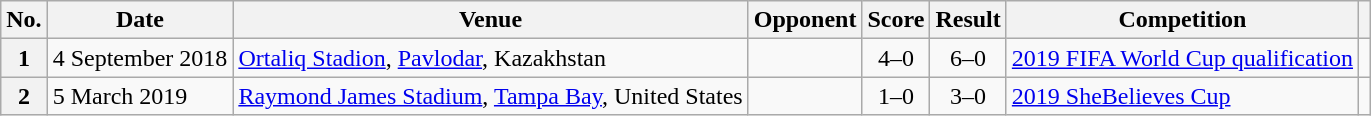<table class="wikitable sortable plainrowheaders">
<tr>
<th scope=col>No.</th>
<th scope=col data-sort-type=date>Date</th>
<th scope=col>Venue</th>
<th scope=col>Opponent</th>
<th scope=col>Score</th>
<th scope=col>Result</th>
<th scope=col>Competition</th>
<th scope=col class=unsortable></th>
</tr>
<tr>
<th scope=row style="text-align: center">1</th>
<td>4 September 2018</td>
<td><a href='#'>Ortaliq Stadion</a>, <a href='#'>Pavlodar</a>, Kazakhstan</td>
<td></td>
<td align=center>4–0</td>
<td align=center>6–0</td>
<td><a href='#'>2019 FIFA World Cup qualification</a></td>
<td align=center></td>
</tr>
<tr>
<th scope=row style="text-align: center">2</th>
<td>5 March 2019</td>
<td><a href='#'>Raymond James Stadium</a>, <a href='#'>Tampa Bay</a>, United States</td>
<td></td>
<td align=center>1–0</td>
<td align=center>3–0</td>
<td><a href='#'>2019 SheBelieves Cup</a></td>
<td align=center></td>
</tr>
</table>
